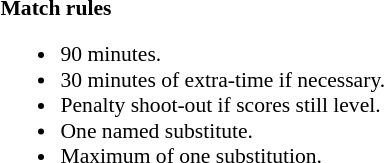<table width=100% style="font-size: 90%">
<tr>
<td width=50% valign=top><br><strong>Match rules</strong><ul><li>90 minutes.</li><li>30 minutes of extra-time if necessary.</li><li>Penalty shoot-out if scores still level.</li><li>One named substitute.</li><li>Maximum of one substitution.</li></ul></td>
</tr>
</table>
